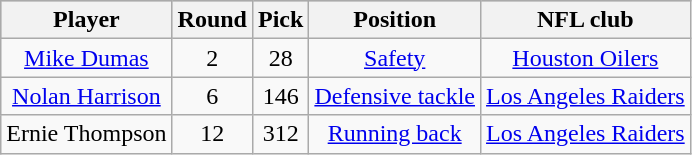<table class="wikitable" style="text-align:center;">
<tr style="background:#C0C0C0;">
<th>Player</th>
<th>Round</th>
<th>Pick</th>
<th>Position</th>
<th>NFL club</th>
</tr>
<tr>
<td><a href='#'>Mike Dumas</a></td>
<td>2</td>
<td>28</td>
<td><a href='#'>Safety</a></td>
<td><a href='#'>Houston Oilers</a></td>
</tr>
<tr>
<td><a href='#'>Nolan Harrison</a></td>
<td>6</td>
<td>146</td>
<td><a href='#'>Defensive tackle</a></td>
<td><a href='#'>Los Angeles Raiders</a></td>
</tr>
<tr>
<td>Ernie Thompson</td>
<td>12</td>
<td>312</td>
<td><a href='#'>Running back</a></td>
<td><a href='#'>Los Angeles Raiders</a></td>
</tr>
</table>
